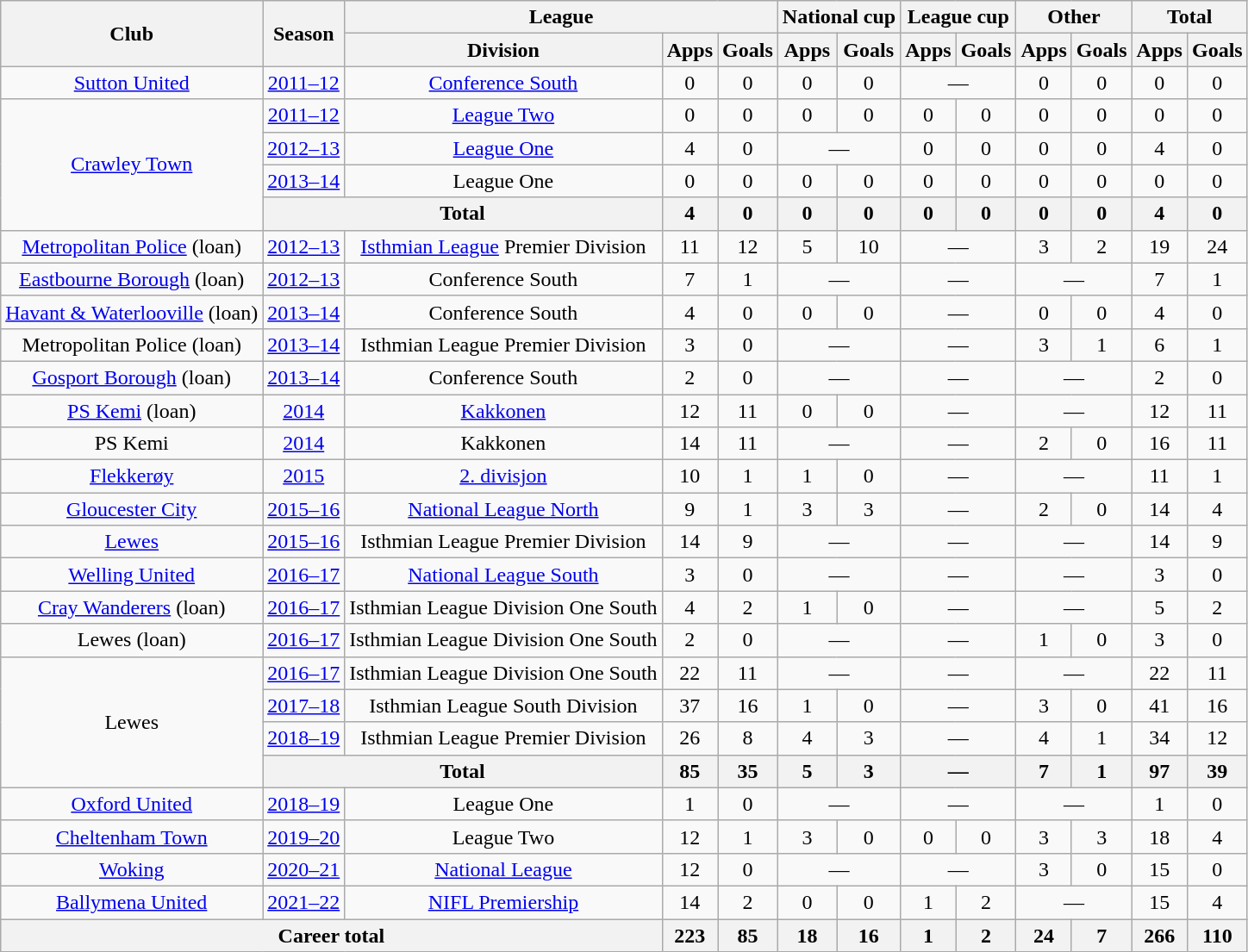<table class="wikitable" style="text-align:center">
<tr>
<th rowspan="2">Club</th>
<th rowspan="2">Season</th>
<th colspan="3">League</th>
<th colspan="2">National cup</th>
<th colspan="2">League cup</th>
<th colspan="2">Other</th>
<th colspan="2">Total</th>
</tr>
<tr>
<th>Division</th>
<th>Apps</th>
<th>Goals</th>
<th>Apps</th>
<th>Goals</th>
<th>Apps</th>
<th>Goals</th>
<th>Apps</th>
<th>Goals</th>
<th>Apps</th>
<th>Goals</th>
</tr>
<tr>
<td><a href='#'>Sutton United</a></td>
<td><a href='#'>2011–12</a></td>
<td><a href='#'>Conference South</a></td>
<td>0</td>
<td>0</td>
<td>0</td>
<td>0</td>
<td colspan="2">—</td>
<td>0</td>
<td>0</td>
<td>0</td>
<td>0</td>
</tr>
<tr>
<td rowspan="4"><a href='#'>Crawley Town</a></td>
<td><a href='#'>2011–12</a></td>
<td><a href='#'>League Two</a></td>
<td>0</td>
<td>0</td>
<td>0</td>
<td>0</td>
<td>0</td>
<td>0</td>
<td>0</td>
<td>0</td>
<td>0</td>
<td>0</td>
</tr>
<tr>
<td><a href='#'>2012–13</a></td>
<td><a href='#'>League One</a></td>
<td>4</td>
<td>0</td>
<td colspan="2">—</td>
<td>0</td>
<td>0</td>
<td>0</td>
<td>0</td>
<td>4</td>
<td>0</td>
</tr>
<tr>
<td><a href='#'>2013–14</a></td>
<td>League One</td>
<td>0</td>
<td>0</td>
<td>0</td>
<td>0</td>
<td>0</td>
<td>0</td>
<td>0</td>
<td>0</td>
<td>0</td>
<td>0</td>
</tr>
<tr>
<th colspan="2">Total</th>
<th>4</th>
<th>0</th>
<th>0</th>
<th>0</th>
<th>0</th>
<th>0</th>
<th>0</th>
<th>0</th>
<th>4</th>
<th>0</th>
</tr>
<tr>
<td><a href='#'>Metropolitan Police</a> (loan)</td>
<td><a href='#'>2012–13</a></td>
<td><a href='#'>Isthmian League</a> Premier Division</td>
<td>11</td>
<td>12</td>
<td>5</td>
<td>10</td>
<td colspan="2">—</td>
<td>3</td>
<td>2</td>
<td>19</td>
<td>24</td>
</tr>
<tr>
<td><a href='#'>Eastbourne Borough</a> (loan)</td>
<td><a href='#'>2012–13</a></td>
<td>Conference South</td>
<td>7</td>
<td>1</td>
<td colspan="2">—</td>
<td colspan="2">—</td>
<td colspan="2">—</td>
<td>7</td>
<td>1</td>
</tr>
<tr>
<td><a href='#'>Havant & Waterlooville</a> (loan)</td>
<td><a href='#'>2013–14</a></td>
<td>Conference South</td>
<td>4</td>
<td>0</td>
<td>0</td>
<td>0</td>
<td colspan="2">—</td>
<td>0</td>
<td>0</td>
<td>4</td>
<td>0</td>
</tr>
<tr>
<td>Metropolitan Police (loan)</td>
<td><a href='#'>2013–14</a></td>
<td>Isthmian League Premier Division</td>
<td>3</td>
<td>0</td>
<td colspan="2">—</td>
<td colspan="2">—</td>
<td>3</td>
<td>1</td>
<td>6</td>
<td>1</td>
</tr>
<tr>
<td><a href='#'>Gosport Borough</a> (loan)</td>
<td><a href='#'>2013–14</a></td>
<td>Conference South</td>
<td>2</td>
<td>0</td>
<td colspan="2">—</td>
<td colspan="2">—</td>
<td colspan="2">—</td>
<td>2</td>
<td>0</td>
</tr>
<tr>
<td><a href='#'>PS Kemi</a> (loan)</td>
<td><a href='#'>2014</a></td>
<td><a href='#'>Kakkonen</a></td>
<td>12</td>
<td>11</td>
<td>0</td>
<td>0</td>
<td colspan="2">—</td>
<td colspan="2">—</td>
<td>12</td>
<td>11</td>
</tr>
<tr>
<td>PS Kemi</td>
<td><a href='#'>2014</a></td>
<td>Kakkonen</td>
<td>14</td>
<td>11</td>
<td colspan="2">—</td>
<td colspan="2">—</td>
<td>2</td>
<td>0</td>
<td>16</td>
<td>11</td>
</tr>
<tr>
<td><a href='#'>Flekkerøy</a></td>
<td><a href='#'>2015</a></td>
<td><a href='#'>2. divisjon</a></td>
<td>10</td>
<td>1</td>
<td>1</td>
<td>0</td>
<td colspan="2">—</td>
<td colspan="2">—</td>
<td>11</td>
<td>1</td>
</tr>
<tr>
<td><a href='#'>Gloucester City</a></td>
<td><a href='#'>2015–16</a></td>
<td><a href='#'>National League North</a></td>
<td>9</td>
<td>1</td>
<td>3</td>
<td>3</td>
<td colspan="2">—</td>
<td>2</td>
<td>0</td>
<td>14</td>
<td>4</td>
</tr>
<tr>
<td><a href='#'>Lewes</a></td>
<td><a href='#'>2015–16</a></td>
<td>Isthmian League Premier Division</td>
<td>14</td>
<td>9</td>
<td colspan="2">—</td>
<td colspan="2">—</td>
<td colspan="2">—</td>
<td>14</td>
<td>9</td>
</tr>
<tr>
<td><a href='#'>Welling United</a></td>
<td><a href='#'>2016–17</a></td>
<td><a href='#'>National League South</a></td>
<td>3</td>
<td>0</td>
<td colspan="2">—</td>
<td colspan="2">—</td>
<td colspan="2">—</td>
<td>3</td>
<td>0</td>
</tr>
<tr>
<td><a href='#'>Cray Wanderers</a> (loan)</td>
<td><a href='#'>2016–17</a></td>
<td>Isthmian League Division One South</td>
<td>4</td>
<td>2</td>
<td>1</td>
<td>0</td>
<td colspan="2">—</td>
<td colspan="2">—</td>
<td>5</td>
<td>2</td>
</tr>
<tr>
<td>Lewes (loan)</td>
<td><a href='#'>2016–17</a></td>
<td>Isthmian League Division One South</td>
<td>2</td>
<td>0</td>
<td colspan="2">—</td>
<td colspan="2">—</td>
<td>1</td>
<td>0</td>
<td>3</td>
<td>0</td>
</tr>
<tr>
<td rowspan="4">Lewes</td>
<td><a href='#'>2016–17</a></td>
<td>Isthmian League Division One South</td>
<td>22</td>
<td>11</td>
<td colspan="2">—</td>
<td colspan="2">—</td>
<td colspan="2">—</td>
<td>22</td>
<td>11</td>
</tr>
<tr>
<td><a href='#'>2017–18</a></td>
<td>Isthmian League South Division</td>
<td>37</td>
<td>16</td>
<td>1</td>
<td>0</td>
<td colspan="2">—</td>
<td>3</td>
<td>0</td>
<td>41</td>
<td>16</td>
</tr>
<tr>
<td><a href='#'>2018–19</a></td>
<td>Isthmian League Premier Division</td>
<td>26</td>
<td>8</td>
<td>4</td>
<td>3</td>
<td colspan="2">—</td>
<td>4</td>
<td>1</td>
<td>34</td>
<td>12</td>
</tr>
<tr>
<th colspan="2">Total</th>
<th>85</th>
<th>35</th>
<th>5</th>
<th>3</th>
<th colspan="2">—</th>
<th>7</th>
<th>1</th>
<th>97</th>
<th>39</th>
</tr>
<tr>
<td><a href='#'>Oxford United</a></td>
<td><a href='#'>2018–19</a></td>
<td>League One</td>
<td>1</td>
<td>0</td>
<td colspan="2">—</td>
<td colspan="2">—</td>
<td colspan="2">—</td>
<td>1</td>
<td>0</td>
</tr>
<tr>
<td><a href='#'>Cheltenham Town</a></td>
<td><a href='#'>2019–20</a></td>
<td>League Two</td>
<td>12</td>
<td>1</td>
<td>3</td>
<td>0</td>
<td>0</td>
<td>0</td>
<td>3</td>
<td>3</td>
<td>18</td>
<td>4</td>
</tr>
<tr>
<td><a href='#'>Woking</a></td>
<td><a href='#'>2020–21</a></td>
<td><a href='#'>National League</a></td>
<td>12</td>
<td>0</td>
<td colspan="2">—</td>
<td colspan="2">—</td>
<td>3</td>
<td>0</td>
<td>15</td>
<td>0</td>
</tr>
<tr>
<td><a href='#'>Ballymena United</a></td>
<td><a href='#'>2021–22</a></td>
<td><a href='#'>NIFL Premiership</a></td>
<td>14</td>
<td>2</td>
<td>0</td>
<td>0</td>
<td>1</td>
<td>2</td>
<td colspan="2">—</td>
<td>15</td>
<td>4</td>
</tr>
<tr>
<th colspan="3">Career total</th>
<th>223</th>
<th>85</th>
<th>18</th>
<th>16</th>
<th>1</th>
<th>2</th>
<th>24</th>
<th>7</th>
<th>266</th>
<th>110</th>
</tr>
</table>
